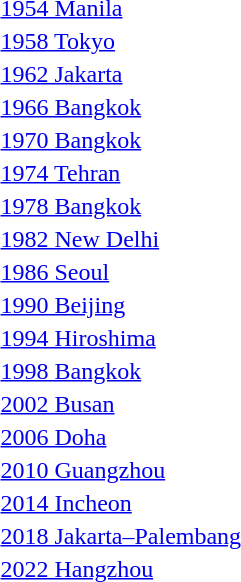<table>
<tr>
<td><a href='#'>1954 Manila</a></td>
<td></td>
<td></td>
<td></td>
</tr>
<tr>
<td><a href='#'>1958 Tokyo</a></td>
<td></td>
<td></td>
<td></td>
</tr>
<tr>
<td><a href='#'>1962 Jakarta</a></td>
<td></td>
<td></td>
<td></td>
</tr>
<tr>
<td><a href='#'>1966 Bangkok</a></td>
<td></td>
<td></td>
<td></td>
</tr>
<tr>
<td><a href='#'>1970 Bangkok</a></td>
<td></td>
<td></td>
<td></td>
</tr>
<tr>
<td><a href='#'>1974 Tehran</a></td>
<td></td>
<td></td>
<td></td>
</tr>
<tr>
<td><a href='#'>1978 Bangkok</a></td>
<td></td>
<td></td>
<td></td>
</tr>
<tr>
<td><a href='#'>1982 New Delhi</a></td>
<td></td>
<td></td>
<td></td>
</tr>
<tr>
<td><a href='#'>1986 Seoul</a></td>
<td></td>
<td></td>
<td></td>
</tr>
<tr>
<td><a href='#'>1990 Beijing</a></td>
<td></td>
<td></td>
<td></td>
</tr>
<tr>
<td><a href='#'>1994 Hiroshima</a></td>
<td></td>
<td></td>
<td></td>
</tr>
<tr>
<td><a href='#'>1998 Bangkok</a></td>
<td></td>
<td></td>
<td></td>
</tr>
<tr>
<td><a href='#'>2002 Busan</a></td>
<td></td>
<td></td>
<td></td>
</tr>
<tr>
<td><a href='#'>2006 Doha</a></td>
<td></td>
<td></td>
<td></td>
</tr>
<tr>
<td><a href='#'>2010 Guangzhou</a></td>
<td></td>
<td></td>
<td></td>
</tr>
<tr>
<td><a href='#'>2014 Incheon</a></td>
<td></td>
<td></td>
<td></td>
</tr>
<tr>
<td><a href='#'>2018 Jakarta–Palembang</a></td>
<td></td>
<td></td>
<td></td>
</tr>
<tr>
<td><a href='#'>2022 Hangzhou</a></td>
<td></td>
<td></td>
<td></td>
</tr>
</table>
